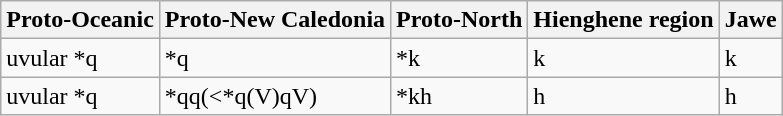<table class="wikitable">
<tr>
<th><strong>Proto-Oceanic</strong></th>
<th><strong>Proto-New Caledonia</strong></th>
<th><strong>Proto-North</strong></th>
<th><strong>Hienghene region</strong></th>
<th><strong>Jawe</strong></th>
</tr>
<tr>
<td>uvular *q</td>
<td>*q</td>
<td>*k</td>
<td>k</td>
<td>k</td>
</tr>
<tr>
<td>uvular *q</td>
<td>*qq(<*q(V)qV)</td>
<td>*kh</td>
<td>h</td>
<td>h</td>
</tr>
</table>
